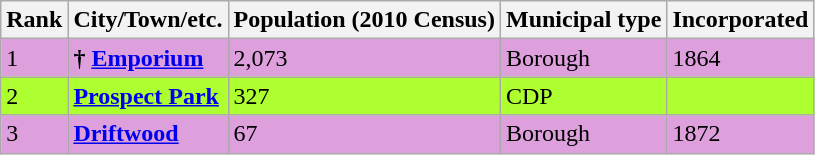<table class="wikitable sortable">
<tr>
<th>Rank</th>
<th>City/Town/etc.</th>
<th>Population (2010 Census)</th>
<th>Municipal type</th>
<th>Incorporated</th>
</tr>
<tr style="background-color:#DDA0DD;">
<td>1</td>
<td><strong>† <a href='#'>Emporium</a></strong></td>
<td>2,073</td>
<td>Borough</td>
<td>1864</td>
</tr>
<tr style="background-color:#ADFF2F;">
<td>2</td>
<td><strong><a href='#'>Prospect Park</a></strong></td>
<td>327</td>
<td>CDP</td>
<td></td>
</tr>
<tr style="background-color:#DDA0DD;">
<td>3</td>
<td><strong><a href='#'>Driftwood</a></strong></td>
<td>67</td>
<td>Borough</td>
<td>1872</td>
</tr>
</table>
